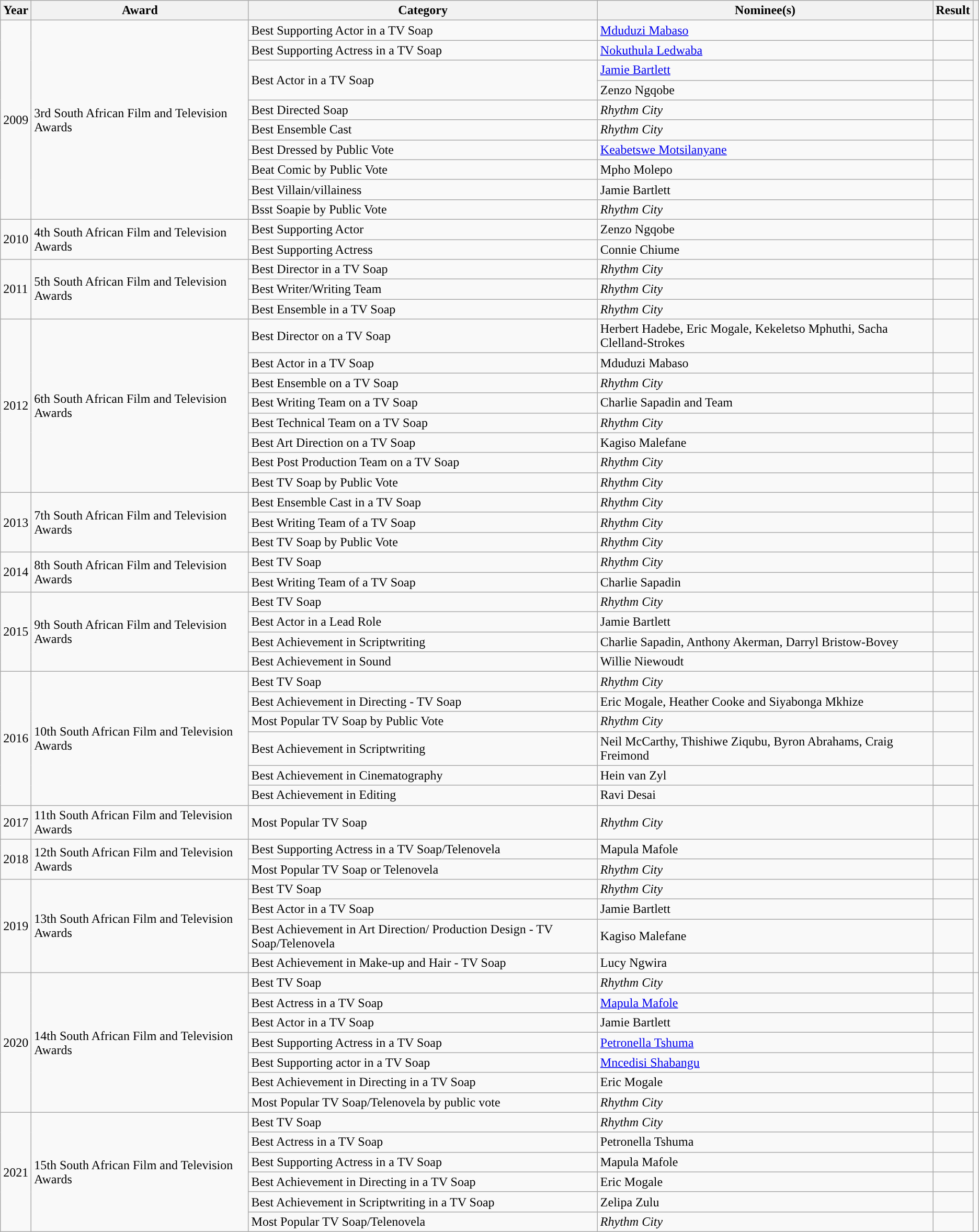<table class="wikitable sortable plainrowheaders" style="font-size\">
<tr>
<th>Year</th>
<th>Award</th>
<th>Category</th>
<th>Nominee(s)</th>
<th>Result</th>
<th scope="col" class="unsortable"></th>
</tr>
<tr>
<td rowspan="10">2009</td>
<td rowspan="10">3rd South African Film and Television Awards</td>
<td>Best Supporting Actor in a TV Soap</td>
<td><a href='#'>Mduduzi Mabaso</a></td>
<td></td>
<td rowspan="10"></td>
</tr>
<tr>
<td>Best Supporting Actress in a TV Soap</td>
<td><a href='#'>Nokuthula Ledwaba</a></td>
<td></td>
</tr>
<tr>
<td rowspan="2">Best Actor in a TV Soap</td>
<td><a href='#'>Jamie Bartlett</a></td>
<td></td>
</tr>
<tr>
<td>Zenzo Ngqobe</td>
<td></td>
</tr>
<tr>
<td>Best Directed Soap</td>
<td><em>Rhythm City</em></td>
<td></td>
</tr>
<tr>
<td>Best Ensemble Cast</td>
<td><em>Rhythm City</em></td>
<td></td>
</tr>
<tr>
<td>Best Dressed by Public Vote</td>
<td><a href='#'>Keabetswe Motsilanyane</a></td>
<td></td>
</tr>
<tr>
<td>Beat Comic by Public Vote</td>
<td>Mpho Molepo</td>
<td></td>
</tr>
<tr>
<td>Best Villain/villainess</td>
<td>Jamie Bartlett</td>
<td></td>
</tr>
<tr>
<td>Bsst Soapie by Public Vote</td>
<td><em>Rhythm City</em></td>
<td></td>
</tr>
<tr>
<td rowspan="2">2010</td>
<td rowspan="2">4th South African Film and Television Awards</td>
<td>Best Supporting Actor</td>
<td>Zenzo Ngqobe</td>
<td></td>
<td rowspan="2"></td>
</tr>
<tr>
<td>Best Supporting Actress</td>
<td>Connie Chiume</td>
<td></td>
</tr>
<tr>
<td rowspan="3">2011</td>
<td rowspan="3">5th South African Film and Television Awards</td>
<td>Best Director in a TV Soap</td>
<td><em>Rhythm City</em></td>
<td></td>
<td rowspan="3"></td>
</tr>
<tr>
<td>Best Writer/Writing Team</td>
<td><em>Rhythm City</em></td>
<td></td>
</tr>
<tr>
<td>Best Ensemble in a TV Soap</td>
<td><em>Rhythm City</em></td>
<td></td>
</tr>
<tr>
<td rowspan="8">2012</td>
<td rowspan="8">6th South African Film and Television Awards</td>
<td>Best Director on a TV Soap</td>
<td>Herbert Hadebe, Eric Mogale, Kekeletso Mphuthi, Sacha Clelland-Strokes</td>
<td></td>
<td rowspan="8"></td>
</tr>
<tr>
<td>Best Actor in a TV Soap</td>
<td>Mduduzi Mabaso</td>
<td></td>
</tr>
<tr>
<td>Best Ensemble on a TV Soap</td>
<td><em>Rhythm City</em></td>
<td></td>
</tr>
<tr>
<td>Best Writing Team on a TV Soap</td>
<td>Charlie Sapadin and Team</td>
<td></td>
</tr>
<tr>
<td>Best Technical Team on a TV Soap</td>
<td><em>Rhythm City</em></td>
<td></td>
</tr>
<tr>
<td>Best Art Direction on a TV Soap</td>
<td>Kagiso Malefane</td>
<td></td>
</tr>
<tr>
<td>Best Post Production Team on a TV Soap</td>
<td><em>Rhythm City</em></td>
<td></td>
</tr>
<tr>
<td>Best TV Soap by Public Vote</td>
<td><em>Rhythm City</em></td>
<td></td>
</tr>
<tr>
<td rowspan="3">2013</td>
<td rowspan="3">7th South African Film and Television Awards</td>
<td>Best Ensemble Cast in a TV Soap</td>
<td><em>Rhythm City</em></td>
<td></td>
<td rowspan="3"></td>
</tr>
<tr>
<td>Best Writing Team of a TV Soap</td>
<td><em>Rhythm City</em></td>
<td></td>
</tr>
<tr>
<td>Best TV Soap by Public Vote</td>
<td><em>Rhythm City</em></td>
<td></td>
</tr>
<tr>
<td rowspan="2">2014</td>
<td rowspan="2">8th South African Film and Television Awards</td>
<td>Best TV Soap</td>
<td><em>Rhythm City</em></td>
<td></td>
<td rowspan="2"></td>
</tr>
<tr>
<td>Best Writing Team of a TV Soap</td>
<td>Charlie Sapadin</td>
<td></td>
</tr>
<tr>
<td rowspan="4">2015</td>
<td rowspan="4">9th South African Film and Television Awards</td>
<td>Best TV Soap</td>
<td><em>Rhythm City</em></td>
<td></td>
<td rowspan="4"></td>
</tr>
<tr>
<td>Best Actor in a Lead Role</td>
<td>Jamie Bartlett</td>
<td></td>
</tr>
<tr>
<td>Best Achievement in Scriptwriting</td>
<td>Charlie Sapadin, Anthony Akerman, Darryl Bristow-Bovey</td>
<td></td>
</tr>
<tr>
<td>Best Achievement in Sound</td>
<td>Willie Niewoudt</td>
<td></td>
</tr>
<tr>
<td rowspan="7">2016</td>
<td rowspan="7">10th South African Film and Television Awards</td>
<td>Best TV Soap</td>
<td><em>Rhythm City</em></td>
<td></td>
<td rowspan="7"></td>
</tr>
<tr>
<td>Best Achievement in Directing - TV Soap</td>
<td>Eric Mogale, Heather Cooke and Siyabonga Mkhize</td>
<td></td>
</tr>
<tr>
<td>Most Popular TV Soap by Public Vote</td>
<td><em>Rhythm City</em></td>
<td></td>
</tr>
<tr>
<td>Best Achievement in Scriptwriting</td>
<td>Neil McCarthy, Thishiwe Ziqubu, Byron Abrahams, Craig Freimond</td>
<td></td>
</tr>
<tr>
<td>Best Achievement in Cinematography</td>
<td>Hein van Zyl</td>
<td></td>
</tr>
<tr>
<td rowspan="2">Best Achievement in Editing</td>
<td rowspan="2">Ravi Desai</td>
</tr>
<tr>
<td></td>
</tr>
<tr>
<td>2017</td>
<td>11th South African Film and Television Awards</td>
<td>Most Popular TV Soap</td>
<td><em>Rhythm City</em></td>
<td></td>
<td></td>
</tr>
<tr>
<td rowspan="2">2018</td>
<td rowspan="2">12th South African Film and Television Awards</td>
<td>Best Supporting Actress in a TV Soap/Telenovela</td>
<td>Mapula Mafole</td>
<td></td>
<td rowspan="2"></td>
</tr>
<tr>
<td>Most Popular TV Soap or Telenovela</td>
<td><em>Rhythm City</em></td>
<td></td>
</tr>
<tr>
<td rowspan="4">2019</td>
<td rowspan="4">13th South African Film and Television Awards</td>
<td>Best TV Soap</td>
<td><em>Rhythm City</em></td>
<td></td>
<td rowspan="4"></td>
</tr>
<tr>
<td>Best Actor in a TV Soap</td>
<td>Jamie Bartlett</td>
<td></td>
</tr>
<tr>
<td>Best Achievement in Art Direction/ Production Design - TV Soap/Telenovela</td>
<td>Kagiso Malefane</td>
<td></td>
</tr>
<tr>
<td>Best Achievement in Make-up and Hair - TV Soap</td>
<td>Lucy Ngwira</td>
<td></td>
</tr>
<tr>
<td rowspan="7">2020</td>
<td rowspan="7">14th South African Film and Television Awards</td>
<td>Best TV Soap</td>
<td><em>Rhythm City</em></td>
<td></td>
<td rowspan="7"></td>
</tr>
<tr>
<td>Best Actress in a TV Soap</td>
<td><a href='#'>Mapula Mafole</a></td>
<td></td>
</tr>
<tr>
<td>Best Actor in a TV Soap</td>
<td>Jamie Bartlett</td>
<td></td>
</tr>
<tr>
<td>Best Supporting Actress in a TV Soap</td>
<td><a href='#'>Petronella Tshuma</a></td>
<td></td>
</tr>
<tr>
<td>Best Supporting actor in a TV Soap</td>
<td><a href='#'>Mncedisi Shabangu</a></td>
<td></td>
</tr>
<tr>
<td>Best Achievement in Directing in a TV Soap</td>
<td>Eric Mogale</td>
<td></td>
</tr>
<tr>
<td>Most Popular TV Soap/Telenovela by public vote</td>
<td><em>Rhythm City</em></td>
<td></td>
</tr>
<tr>
<td rowspan="6">2021</td>
<td rowspan="6">15th South African Film and Television Awards</td>
<td>Best TV Soap</td>
<td><em>Rhythm City</em></td>
<td></td>
<td rowspan="6"></td>
</tr>
<tr>
<td>Best Actress in a TV Soap</td>
<td>Petronella Tshuma</td>
<td></td>
</tr>
<tr>
<td>Best Supporting Actress in a TV Soap</td>
<td>Mapula Mafole</td>
<td></td>
</tr>
<tr>
<td>Best Achievement in Directing in a TV Soap</td>
<td>Eric Mogale</td>
<td></td>
</tr>
<tr>
<td>Best Achievement in Scriptwriting in a TV Soap</td>
<td>Zelipa Zulu</td>
<td></td>
</tr>
<tr>
<td>Most Popular TV Soap/Telenovela</td>
<td><em>Rhythm City</em></td>
<td></td>
</tr>
</table>
